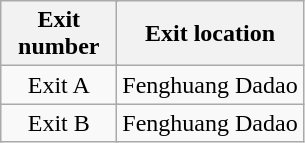<table class="wikitable">
<tr>
<th style="width:70px" colspan="2">Exit number</th>
<th>Exit location</th>
</tr>
<tr>
<td align="center" colspan="2">Exit A</td>
<td>Fenghuang Dadao</td>
</tr>
<tr>
<td align="center" colspan="2">Exit B</td>
<td>Fenghuang Dadao</td>
</tr>
</table>
